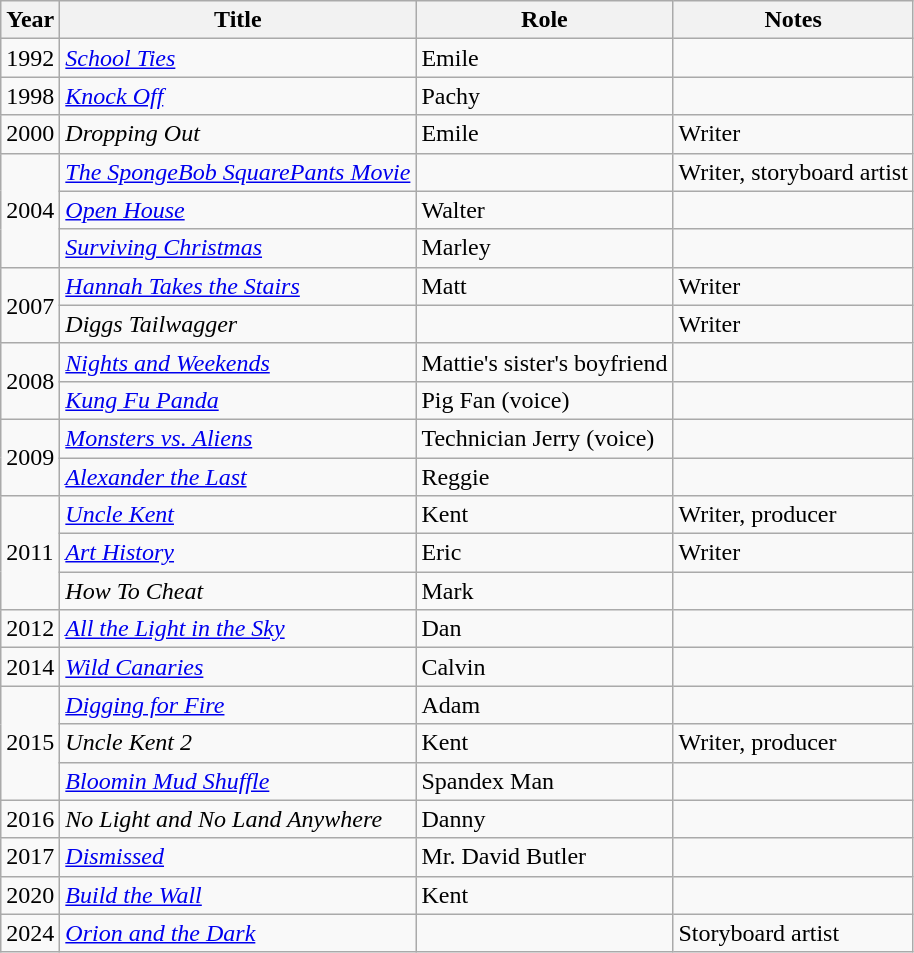<table class="wikitable sortable">
<tr>
<th>Year</th>
<th>Title</th>
<th>Role</th>
<th>Notes</th>
</tr>
<tr>
<td>1992</td>
<td><em><a href='#'>School Ties</a></em></td>
<td>Emile</td>
<td></td>
</tr>
<tr>
<td>1998</td>
<td><em><a href='#'>Knock Off</a></em></td>
<td>Pachy</td>
<td></td>
</tr>
<tr>
<td>2000</td>
<td><em>Dropping Out</em></td>
<td>Emile</td>
<td>Writer</td>
</tr>
<tr>
<td rowspan=3>2004</td>
<td><em><a href='#'>The SpongeBob SquarePants Movie</a></em></td>
<td></td>
<td>Writer, storyboard artist</td>
</tr>
<tr>
<td><em><a href='#'>Open House</a></em></td>
<td>Walter</td>
<td></td>
</tr>
<tr>
<td><em><a href='#'>Surviving Christmas</a></em></td>
<td>Marley</td>
<td></td>
</tr>
<tr>
<td rowspan=2>2007</td>
<td><em><a href='#'>Hannah Takes the Stairs</a></em></td>
<td>Matt</td>
<td>Writer</td>
</tr>
<tr>
<td><em>Diggs Tailwagger</em></td>
<td></td>
<td>Writer</td>
</tr>
<tr>
<td rowspan=2>2008</td>
<td><em><a href='#'>Nights and Weekends</a></em></td>
<td>Mattie's sister's boyfriend</td>
<td></td>
</tr>
<tr>
<td><em><a href='#'>Kung Fu Panda</a></em></td>
<td>Pig Fan (voice)</td>
<td></td>
</tr>
<tr>
<td rowspan=2>2009</td>
<td><em><a href='#'>Monsters vs. Aliens</a></em></td>
<td>Technician Jerry (voice)</td>
<td></td>
</tr>
<tr>
<td><em><a href='#'>Alexander the Last</a></em></td>
<td>Reggie</td>
<td></td>
</tr>
<tr>
<td rowspan=3>2011</td>
<td><em><a href='#'>Uncle Kent</a></em></td>
<td>Kent</td>
<td>Writer, producer</td>
</tr>
<tr>
<td><em><a href='#'>Art History</a></em></td>
<td>Eric</td>
<td>Writer</td>
</tr>
<tr>
<td><em>How To Cheat</em></td>
<td>Mark</td>
<td></td>
</tr>
<tr>
<td>2012</td>
<td><em><a href='#'>All the Light in the Sky</a></em></td>
<td>Dan</td>
<td></td>
</tr>
<tr>
<td>2014</td>
<td><em><a href='#'>Wild Canaries</a></em></td>
<td>Calvin</td>
<td></td>
</tr>
<tr>
<td rowspan=3>2015</td>
<td><em><a href='#'>Digging for Fire</a></em></td>
<td>Adam</td>
<td></td>
</tr>
<tr>
<td><em>Uncle Kent 2</em></td>
<td>Kent</td>
<td>Writer, producer</td>
</tr>
<tr>
<td><em><a href='#'>Bloomin Mud Shuffle</a></em></td>
<td>Spandex Man</td>
<td></td>
</tr>
<tr>
<td>2016</td>
<td><em>No Light and No Land Anywhere</em></td>
<td>Danny</td>
<td></td>
</tr>
<tr>
<td>2017</td>
<td><em><a href='#'>Dismissed</a></em></td>
<td>Mr. David Butler</td>
<td></td>
</tr>
<tr>
<td>2020</td>
<td><em><a href='#'>Build the Wall</a></em></td>
<td>Kent</td>
<td></td>
</tr>
<tr>
<td>2024</td>
<td><em><a href='#'>Orion and the Dark</a></em></td>
<td></td>
<td>Storyboard artist</td>
</tr>
</table>
